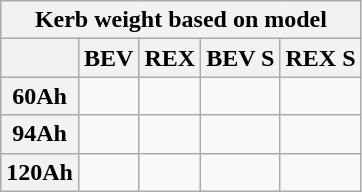<table class="wikitable">
<tr>
<th colspan="5" rowspan="1">Kerb weight based on model</th>
</tr>
<tr>
<th></th>
<th>BEV</th>
<th>REX</th>
<th>BEV S</th>
<th>REX S</th>
</tr>
<tr>
<th>60Ah</th>
<td></td>
<td></td>
<td></td>
<td></td>
</tr>
<tr>
<th>94Ah</th>
<td></td>
<td></td>
<td></td>
<td></td>
</tr>
<tr>
<th>120Ah</th>
<td></td>
<td></td>
<td></td>
<td></td>
</tr>
</table>
